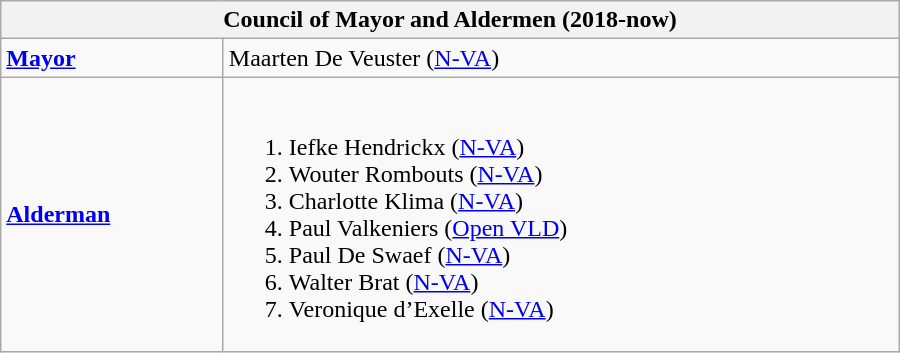<table class="wikitable" style="width:600px;">
<tr>
<th colspan="2">Council of Mayor and Aldermen (2018-now)</th>
</tr>
<tr>
<td><strong><a href='#'>Mayor</a></strong></td>
<td>Maarten De Veuster (<a href='#'>N-VA</a>)</td>
</tr>
<tr>
<td><strong><a href='#'>Alderman</a></strong></td>
<td><br><ol><li>Iefke Hendrickx (<a href='#'>N-VA</a>)</li><li>Wouter Rombouts (<a href='#'>N-VA</a>)</li><li>Charlotte Klima (<a href='#'>N-VA</a>)</li><li>Paul Valkeniers (<a href='#'>Open VLD</a>)</li><li>Paul De Swaef (<a href='#'>N-VA</a>)</li><li>Walter Brat (<a href='#'>N-VA</a>)</li><li>Veronique d’Exelle (<a href='#'>N-VA</a>)</li></ol></td>
</tr>
</table>
